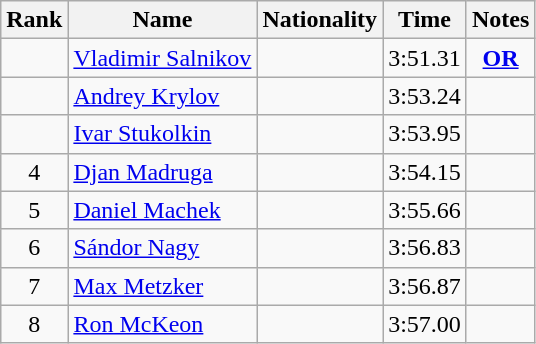<table class="wikitable sortable" style="text-align:center">
<tr>
<th>Rank</th>
<th>Name</th>
<th>Nationality</th>
<th>Time</th>
<th>Notes</th>
</tr>
<tr>
<td></td>
<td align=left><a href='#'>Vladimir Salnikov</a></td>
<td align=left></td>
<td>3:51.31</td>
<td><strong><a href='#'>OR</a></strong></td>
</tr>
<tr>
<td></td>
<td align=left><a href='#'>Andrey Krylov</a></td>
<td align=left></td>
<td>3:53.24</td>
<td></td>
</tr>
<tr>
<td></td>
<td align=left><a href='#'>Ivar Stukolkin</a></td>
<td align=left></td>
<td>3:53.95</td>
<td></td>
</tr>
<tr>
<td>4</td>
<td align=left><a href='#'>Djan Madruga</a></td>
<td align=left></td>
<td>3:54.15</td>
<td></td>
</tr>
<tr>
<td>5</td>
<td align=left><a href='#'>Daniel Machek</a></td>
<td align=left></td>
<td>3:55.66</td>
<td></td>
</tr>
<tr>
<td>6</td>
<td align=left><a href='#'>Sándor Nagy</a></td>
<td align=left></td>
<td>3:56.83</td>
<td></td>
</tr>
<tr>
<td>7</td>
<td align=left><a href='#'>Max Metzker</a></td>
<td align=left></td>
<td>3:56.87</td>
<td></td>
</tr>
<tr>
<td>8</td>
<td align=left><a href='#'>Ron McKeon</a></td>
<td align=left></td>
<td>3:57.00</td>
<td></td>
</tr>
</table>
